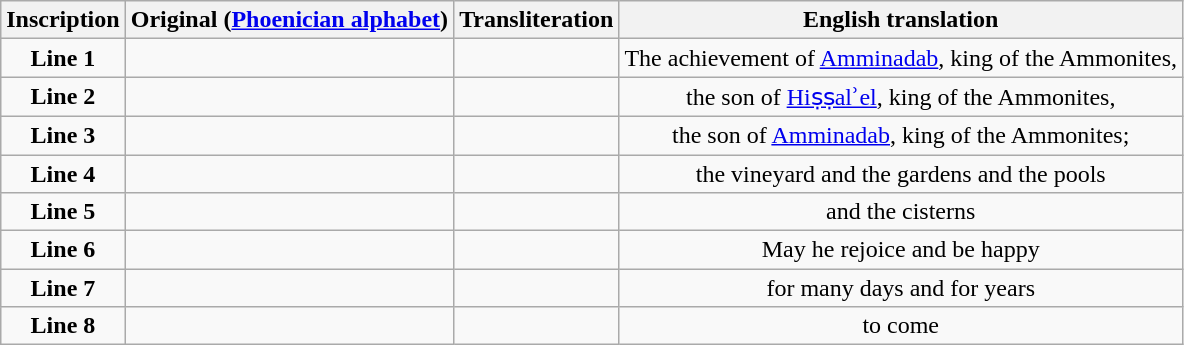<table class ="wikitable" style="text-align:center">
<tr>
<th>Inscription</th>
<th>Original (<a href='#'>Phoenician alphabet</a>)</th>
<th>Transliteration</th>
<th>English translation</th>
</tr>
<tr>
<td><strong>Line 1</strong></td>
<td></td>
<td></td>
<td>The achievement of <a href='#'>Amminadab</a>, king of the Ammonites,</td>
</tr>
<tr>
<td><strong>Line 2</strong></td>
<td></td>
<td></td>
<td>the son of <a href='#'>Hiṣṣalʾel</a>, king of the Ammonites,</td>
</tr>
<tr>
<td><strong>Line 3</strong></td>
<td></td>
<td></td>
<td>the son of <a href='#'>Amminadab</a>, king of the Ammonites;</td>
</tr>
<tr>
<td><strong>Line 4</strong></td>
<td></td>
<td></td>
<td>the vineyard and the gardens and the pools</td>
</tr>
<tr>
<td><strong>Line 5</strong></td>
<td></td>
<td></td>
<td>and the cisterns</td>
</tr>
<tr>
<td><strong>Line 6</strong></td>
<td></td>
<td></td>
<td>May he rejoice and be happy</td>
</tr>
<tr>
<td><strong>Line 7</strong></td>
<td></td>
<td></td>
<td>for many days and for years</td>
</tr>
<tr>
<td><strong>Line 8</strong></td>
<td></td>
<td></td>
<td>to come</td>
</tr>
</table>
